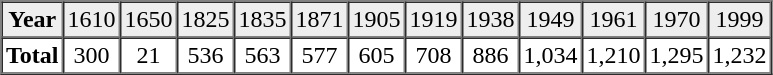<table border="1" cellpadding="2" cellspacing="0" width="500">
<tr bgcolor="#eeeeee" align="center">
<td><strong>Year</strong></td>
<td>1610</td>
<td>1650</td>
<td>1825</td>
<td>1835</td>
<td>1871</td>
<td>1905</td>
<td>1919</td>
<td>1938</td>
<td>1949</td>
<td>1961</td>
<td>1970</td>
<td>1999</td>
</tr>
<tr align="center">
<td><strong>Total</strong></td>
<td>300</td>
<td>21</td>
<td>536</td>
<td>563</td>
<td>577</td>
<td>605</td>
<td>708</td>
<td>886</td>
<td>1,034</td>
<td>1,210</td>
<td>1,295</td>
<td>1,232</td>
</tr>
</table>
